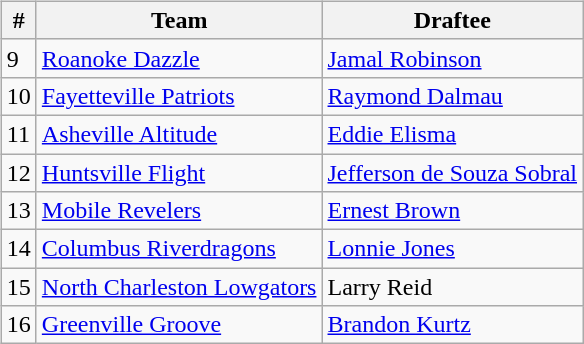<table>
<tr>
<td><br><table class="wikitable sortable" border="1">
<tr>
<th>#</th>
<th>Team</th>
<th>Draftee</th>
</tr>
<tr>
<td>9</td>
<td><a href='#'>Roanoke Dazzle</a></td>
<td><a href='#'>Jamal Robinson</a></td>
</tr>
<tr>
<td>10</td>
<td><a href='#'>Fayetteville Patriots</a></td>
<td><a href='#'>Raymond Dalmau</a></td>
</tr>
<tr>
<td>11</td>
<td><a href='#'>Asheville Altitude</a></td>
<td><a href='#'>Eddie Elisma</a></td>
</tr>
<tr>
<td>12</td>
<td><a href='#'>Huntsville Flight</a></td>
<td><a href='#'>Jefferson de Souza Sobral</a></td>
</tr>
<tr>
<td>13</td>
<td><a href='#'>Mobile Revelers</a></td>
<td><a href='#'>Ernest Brown</a></td>
</tr>
<tr>
<td>14</td>
<td><a href='#'>Columbus Riverdragons</a></td>
<td><a href='#'>Lonnie Jones</a></td>
</tr>
<tr>
<td>15</td>
<td><a href='#'>North Charleston Lowgators</a></td>
<td>Larry Reid</td>
</tr>
<tr>
<td>16</td>
<td><a href='#'>Greenville Groove</a></td>
<td><a href='#'>Brandon Kurtz</a></td>
</tr>
</table>
</td>
</tr>
</table>
